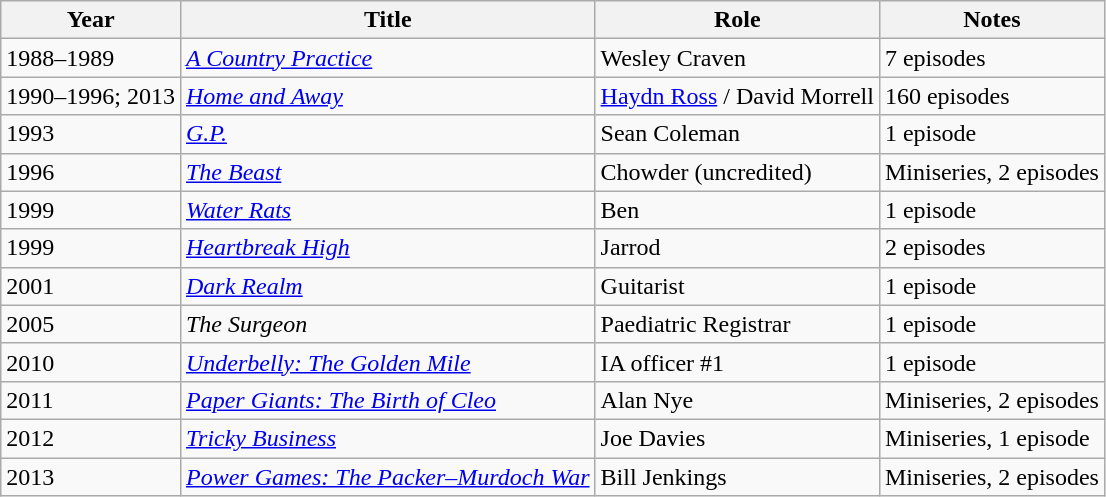<table class=wikitable>
<tr>
<th>Year</th>
<th>Title</th>
<th>Role</th>
<th>Notes</th>
</tr>
<tr>
<td>1988–1989</td>
<td><em><a href='#'>A Country Practice</a></em></td>
<td>Wesley Craven</td>
<td>7 episodes</td>
</tr>
<tr>
<td>1990–1996; 2013</td>
<td><em><a href='#'>Home and Away</a></em></td>
<td><a href='#'>Haydn Ross</a> / David Morrell</td>
<td>160 episodes</td>
</tr>
<tr>
<td>1993</td>
<td><em><a href='#'>G.P.</a></em></td>
<td>Sean Coleman</td>
<td>1 episode</td>
</tr>
<tr>
<td>1996</td>
<td><em><a href='#'>The Beast</a></em></td>
<td>Chowder (uncredited)</td>
<td>Miniseries, 2 episodes</td>
</tr>
<tr>
<td>1999</td>
<td><em><a href='#'>Water Rats</a></em></td>
<td>Ben</td>
<td>1 episode</td>
</tr>
<tr>
<td>1999</td>
<td><em><a href='#'>Heartbreak High</a></em></td>
<td>Jarrod</td>
<td>2 episodes</td>
</tr>
<tr>
<td>2001</td>
<td><em><a href='#'>Dark Realm</a></em></td>
<td>Guitarist</td>
<td>1 episode</td>
</tr>
<tr>
<td>2005</td>
<td><em>The Surgeon</em></td>
<td>Paediatric Registrar</td>
<td>1 episode</td>
</tr>
<tr>
<td>2010</td>
<td><em><a href='#'>Underbelly: The Golden Mile</a></em></td>
<td>IA officer #1</td>
<td>1 episode</td>
</tr>
<tr>
<td>2011</td>
<td><em><a href='#'>Paper Giants: The Birth of Cleo</a></em></td>
<td>Alan Nye</td>
<td>Miniseries, 2 episodes</td>
</tr>
<tr>
<td>2012</td>
<td><em><a href='#'>Tricky Business</a></em></td>
<td>Joe Davies</td>
<td>Miniseries, 1 episode</td>
</tr>
<tr>
<td>2013</td>
<td><em><a href='#'>Power Games: The Packer–Murdoch War</a></em></td>
<td>Bill Jenkings</td>
<td>Miniseries, 2 episodes</td>
</tr>
</table>
